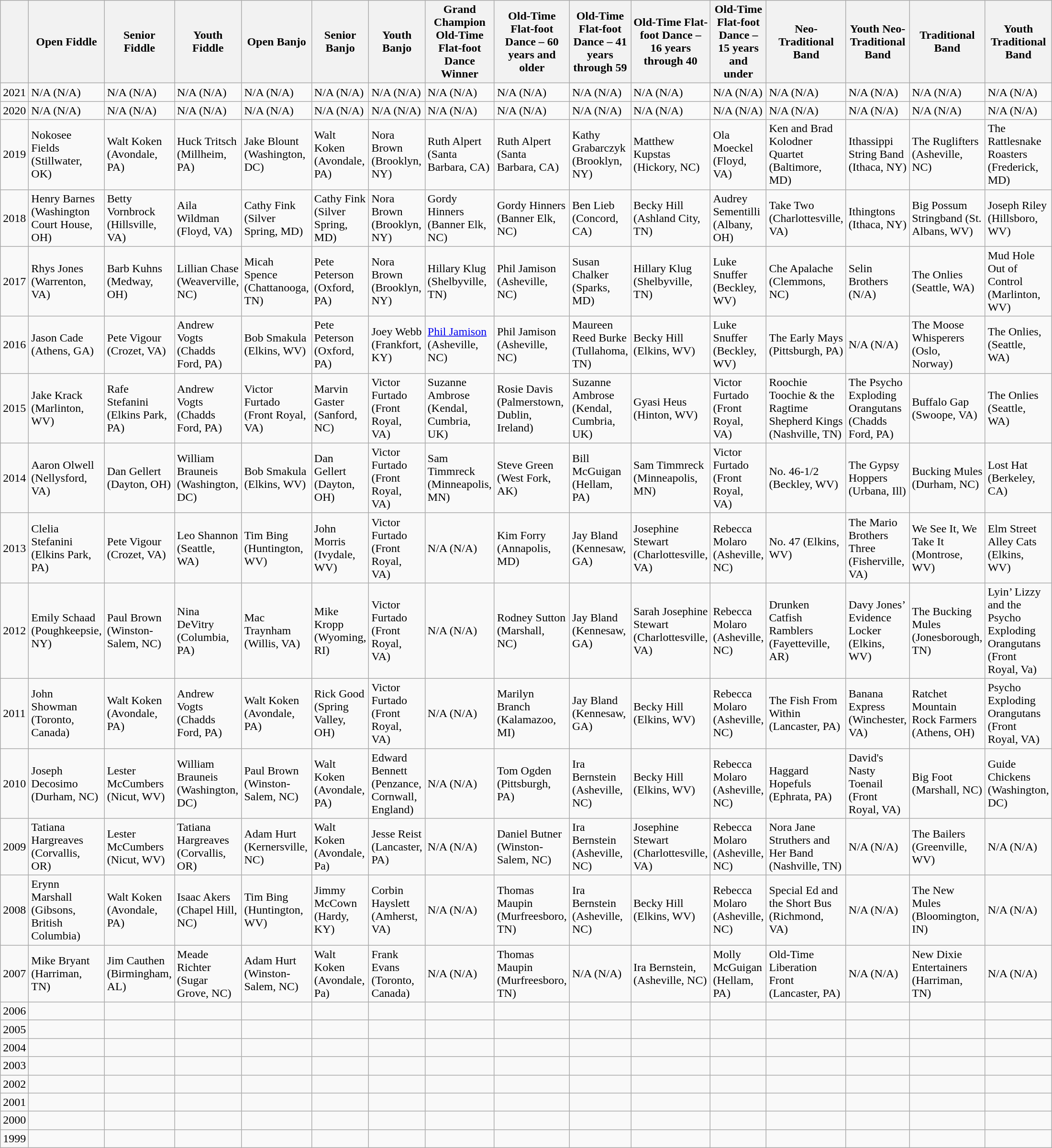<table class="wikitable">
<tr>
<th></th>
<th>Open Fiddle</th>
<th>Senior Fiddle</th>
<th>Youth Fiddle</th>
<th>Open Banjo</th>
<th>Senior Banjo</th>
<th>Youth Banjo</th>
<th>Grand Champion Old-Time Flat-foot Dance Winner</th>
<th>Old-Time Flat-foot Dance – 60 years and older</th>
<th>Old-Time Flat-foot Dance – 41 years through 59</th>
<th>Old-Time Flat-foot Dance – 16 years through 40</th>
<th>Old-Time Flat-foot Dance – 15 years and under</th>
<th>Neo-Traditional Band</th>
<th>Youth Neo-Traditional Band</th>
<th>Traditional Band</th>
<th>Youth Traditional Band</th>
</tr>
<tr>
<td>2021</td>
<td>N/A (N/A)</td>
<td>N/A (N/A)</td>
<td>N/A (N/A)</td>
<td>N/A (N/A)</td>
<td>N/A (N/A)</td>
<td>N/A (N/A)</td>
<td>N/A (N/A)</td>
<td>N/A (N/A)</td>
<td>N/A (N/A)</td>
<td>N/A (N/A)</td>
<td>N/A (N/A)</td>
<td>N/A (N/A)</td>
<td>N/A (N/A)</td>
<td>N/A (N/A)</td>
<td>N/A (N/A)</td>
</tr>
<tr>
<td>2020</td>
<td>N/A (N/A)</td>
<td>N/A (N/A)</td>
<td>N/A (N/A)</td>
<td>N/A (N/A)</td>
<td>N/A (N/A)</td>
<td>N/A (N/A)</td>
<td>N/A (N/A)</td>
<td>N/A (N/A)</td>
<td>N/A (N/A)</td>
<td>N/A (N/A)</td>
<td>N/A (N/A)</td>
<td>N/A (N/A)</td>
<td>N/A (N/A)</td>
<td>N/A (N/A)</td>
<td>N/A (N/A)</td>
</tr>
<tr>
<td>2019</td>
<td>Nokosee Fields (Stillwater, OK)</td>
<td>Walt Koken (Avondale, PA)</td>
<td>Huck Tritsch (Millheim, PA)</td>
<td>Jake Blount (Washington, DC)</td>
<td>Walt Koken (Avondale, PA)</td>
<td>Nora Brown<br>(Brooklyn, NY)</td>
<td>Ruth Alpert (Santa Barbara, CA)</td>
<td>Ruth Alpert (Santa Barbara, CA)</td>
<td>Kathy Grabarczyk (Brooklyn, NY)</td>
<td>Matthew Kupstas (Hickory, NC)</td>
<td>Ola Moeckel (Floyd, VA)</td>
<td>Ken and Brad Kolodner Quartet (Baltimore, MD)</td>
<td>Ithassippi String Band (Ithaca, NY)</td>
<td>The Ruglifters (Asheville, NC)</td>
<td>The Rattlesnake Roasters (Frederick, MD)</td>
</tr>
<tr>
<td>2018</td>
<td>Henry Barnes (Washington Court House, OH)</td>
<td>Betty Vornbrock (Hillsville, VA)</td>
<td>Aila Wildman (Floyd, VA)</td>
<td>Cathy Fink (Silver Spring, MD)</td>
<td>Cathy Fink (Silver Spring, MD)</td>
<td>Nora Brown<br>(Brooklyn, NY)</td>
<td>Gordy Hinners (Banner Elk, NC)</td>
<td>Gordy Hinners (Banner Elk, NC)</td>
<td>Ben Lieb (Concord, CA)</td>
<td>Becky Hill (Ashland City, TN)</td>
<td>Audrey Sementilli (Albany, OH)</td>
<td>Take Two (Charlottesville, VA)</td>
<td>Ithingtons (Ithaca, NY)</td>
<td>Big Possum Stringband (St. Albans, WV)</td>
<td>Joseph Riley (Hillsboro, WV)</td>
</tr>
<tr>
<td>2017</td>
<td>Rhys Jones (Warrenton, VA)</td>
<td>Barb Kuhns (Medway, OH)</td>
<td>Lillian Chase (Weaverville, NC)</td>
<td>Micah Spence (Chattanooga, TN)</td>
<td>Pete Peterson (Oxford, PA)</td>
<td>Nora Brown<br>(Brooklyn, NY)</td>
<td>Hillary Klug<br>(Shelbyville, TN)</td>
<td>Phil Jamison (Asheville, NC)</td>
<td>Susan Chalker (Sparks, MD)</td>
<td>Hillary Klug (Shelbyville, TN)</td>
<td>Luke Snuffer (Beckley, WV)</td>
<td>Che Apalache (Clemmons, NC)</td>
<td>Selin Brothers (N/A)</td>
<td>The Onlies (Seattle, WA)</td>
<td>Mud Hole Out of Control (Marlinton, WV)</td>
</tr>
<tr>
<td>2016</td>
<td>Jason Cade (Athens, GA)</td>
<td>Pete Vigour (Crozet, VA)</td>
<td>Andrew Vogts (Chadds Ford, PA)</td>
<td>Bob Smakula (Elkins, WV)</td>
<td>Pete Peterson (Oxford, PA)</td>
<td>Joey Webb (Frankfort, KY)</td>
<td><a href='#'>Phil Jamison</a> (Asheville, NC)</td>
<td>Phil Jamison (Asheville, NC)</td>
<td>Maureen Reed Burke (Tullahoma, TN)</td>
<td>Becky Hill (Elkins, WV)</td>
<td>Luke Snuffer (Beckley, WV)</td>
<td>The Early Mays (Pittsburgh, PA)</td>
<td>N/A (N/A)</td>
<td>The Moose Whisperers (Oslo, Norway)</td>
<td>The Onlies, (Seattle, WA)</td>
</tr>
<tr>
<td>2015</td>
<td>Jake Krack (Marlinton, WV)</td>
<td>Rafe Stefanini (Elkins Park, PA)</td>
<td>Andrew Vogts (Chadds Ford, PA)</td>
<td>Victor Furtado (Front Royal, VA)</td>
<td>Marvin Gaster (Sanford, NC)</td>
<td>Victor Furtado (Front Royal, VA)</td>
<td>Suzanne Ambrose (Kendal, Cumbria, UK)</td>
<td>Rosie Davis (Palmerstown, Dublin, Ireland)</td>
<td>Suzanne Ambrose (Kendal, Cumbria, UK)</td>
<td>Gyasi Heus (Hinton, WV)</td>
<td>Victor Furtado (Front Royal, VA)</td>
<td>Roochie Toochie & the Ragtime Shepherd Kings (Nashville, TN)</td>
<td>The Psycho Exploding Orangutans (Chadds Ford, PA)</td>
<td>Buffalo Gap (Swoope, VA)</td>
<td>The Onlies (Seattle, WA)</td>
</tr>
<tr>
<td>2014</td>
<td>Aaron Olwell (Nellysford, VA)</td>
<td>Dan Gellert (Dayton, OH)</td>
<td>William Brauneis (Washington, DC)</td>
<td>Bob Smakula (Elkins, WV)</td>
<td>Dan Gellert (Dayton, OH)</td>
<td>Victor Furtado (Front Royal, VA)</td>
<td>Sam Timmreck (Minneapolis, MN)</td>
<td>Steve Green (West Fork, AK)</td>
<td>Bill McGuigan (Hellam, PA)</td>
<td>Sam Timmreck (Minneapolis, MN)</td>
<td>Victor Furtado (Front Royal, VA)</td>
<td>No. 46-1/2 (Beckley, WV)</td>
<td>The Gypsy Hoppers (Urbana, Ill)</td>
<td>Bucking Mules (Durham, NC)</td>
<td>Lost Hat (Berkeley, CA)</td>
</tr>
<tr>
<td>2013</td>
<td>Clelia Stefanini (Elkins Park, PA)</td>
<td>Pete Vigour (Crozet, VA)</td>
<td>Leo Shannon (Seattle, WA)</td>
<td>Tim Bing (Huntington, WV)</td>
<td>John Morris (Ivydale, WV)</td>
<td>Victor Furtado (Front Royal, VA)</td>
<td>N/A (N/A)</td>
<td>Kim Forry (Annapolis, MD)</td>
<td>Jay Bland (Kennesaw, GA)</td>
<td>Josephine Stewart (Charlottesville, VA)</td>
<td>Rebecca Molaro (Asheville, NC)</td>
<td>No. 47 (Elkins, WV)</td>
<td>The Mario Brothers Three (Fisherville, VA)</td>
<td>We See It, We Take It (Montrose, WV)</td>
<td>Elm Street Alley Cats (Elkins, WV)</td>
</tr>
<tr>
<td>2012</td>
<td>Emily Schaad (Poughkeepsie, NY)</td>
<td>Paul Brown (Winston-Salem, NC)</td>
<td>Nina DeVitry (Columbia, PA)</td>
<td>Mac Traynham (Willis, VA)</td>
<td>Mike Kropp (Wyoming, RI)</td>
<td>Victor Furtado (Front Royal, VA)</td>
<td>N/A (N/A)</td>
<td>Rodney Sutton<br>(Marshall, NC)</td>
<td>Jay Bland (Kennesaw, GA)</td>
<td>Sarah Josephine Stewart (Charlottesville, VA)</td>
<td>Rebecca Molaro (Asheville, NC)</td>
<td>Drunken Catfish Ramblers (Fayetteville, AR)</td>
<td>Davy Jones’ Evidence Locker (Elkins, WV)</td>
<td>The Bucking Mules (Jonesborough, TN)</td>
<td>Lyin’ Lizzy and the Psycho Exploding Orangutans (Front Royal, Va)</td>
</tr>
<tr>
<td>2011</td>
<td>John Showman (Toronto, Canada)</td>
<td>Walt Koken (Avondale, PA)</td>
<td>Andrew Vogts (Chadds Ford, PA)</td>
<td>Walt Koken (Avondale, PA)</td>
<td>Rick Good (Spring Valley, OH)</td>
<td>Victor Furtado (Front Royal, VA)</td>
<td>N/A (N/A)</td>
<td>Marilyn Branch (Kalamazoo, MI)</td>
<td>Jay Bland (Kennesaw, GA)</td>
<td>Becky Hill (Elkins, WV)</td>
<td>Rebecca Molaro (Asheville, NC)</td>
<td>The Fish From Within (Lancaster, PA)</td>
<td>Banana Express (Winchester, VA)</td>
<td>Ratchet Mountain Rock Farmers (Athens, OH)</td>
<td>Psycho Exploding Orangutans (Front Royal, VA)</td>
</tr>
<tr>
<td>2010</td>
<td>Joseph Decosimo (Durham, NC)</td>
<td>Lester McCumbers (Nicut, WV)</td>
<td>William Brauneis (Washington, DC)</td>
<td>Paul Brown (Winston-Salem, NC)</td>
<td>Walt Koken (Avondale, PA)</td>
<td>Edward Bennett (Penzance, Cornwall, England)</td>
<td>N/A (N/A)</td>
<td>Tom Ogden (Pittsburgh, PA)</td>
<td>Ira Bernstein (Asheville, NC)</td>
<td>Becky Hill (Elkins, WV)</td>
<td>Rebecca Molaro (Asheville, NC)</td>
<td>Haggard Hopefuls (Ephrata, PA)</td>
<td>David's Nasty Toenail (Front Royal, VA)</td>
<td>Big Foot (Marshall, NC)</td>
<td>Guide Chickens (Washington, DC)</td>
</tr>
<tr>
<td>2009</td>
<td>Tatiana Hargreaves (Corvallis, OR)</td>
<td>Lester McCumbers (Nicut, WV)</td>
<td>Tatiana Hargreaves (Corvallis, OR)</td>
<td>Adam Hurt (Kernersville, NC)</td>
<td>Walt Koken (Avondale, Pa)</td>
<td>Jesse Reist (Lancaster, PA)</td>
<td>N/A (N/A)</td>
<td>Daniel Butner (Winston-Salem, NC)</td>
<td>Ira Bernstein (Asheville, NC)</td>
<td>Josephine Stewart (Charlottesville, VA)</td>
<td>Rebecca Molaro (Asheville, NC)</td>
<td>Nora Jane Struthers and Her Band (Nashville, TN)</td>
<td>N/A (N/A)</td>
<td>The Bailers (Greenville, WV)</td>
<td>N/A (N/A)</td>
</tr>
<tr>
<td>2008</td>
<td>Erynn Marshall (Gibsons, British Columbia)</td>
<td>Walt Koken (Avondale, PA)</td>
<td>Isaac Akers (Chapel Hill, NC)</td>
<td>Tim Bing (Huntington, WV)</td>
<td>Jimmy McCown (Hardy, KY)</td>
<td>Corbin Hayslett (Amherst, VA)</td>
<td>N/A (N/A)</td>
<td>Thomas Maupin (Murfreesboro, TN)</td>
<td>Ira Bernstein (Asheville, NC)</td>
<td>Becky Hill (Elkins, WV)</td>
<td>Rebecca Molaro (Asheville, NC)</td>
<td>Special Ed and the Short Bus (Richmond, VA)</td>
<td>N/A (N/A)</td>
<td>The New Mules (Bloomington, IN)</td>
<td>N/A (N/A)</td>
</tr>
<tr>
<td>2007</td>
<td>Mike Bryant (Harriman, TN)</td>
<td>Jim Cauthen (Birmingham, AL)</td>
<td>Meade Richter (Sugar Grove, NC)</td>
<td>Adam Hurt (Winston-Salem, NC)</td>
<td>Walt Koken (Avondale, Pa)</td>
<td>Frank Evans (Toronto, Canada)</td>
<td>N/A (N/A)</td>
<td>Thomas Maupin (Murfreesboro, TN)</td>
<td>N/A (N/A)</td>
<td>Ira Bernstein, (Asheville, NC)</td>
<td>Molly McGuigan (Hellam, PA)</td>
<td>Old-Time Liberation Front (Lancaster, PA)</td>
<td>N/A (N/A)</td>
<td>New Dixie Entertainers (Harriman, TN)</td>
<td>N/A (N/A)</td>
</tr>
<tr>
<td>2006</td>
<td></td>
<td></td>
<td></td>
<td></td>
<td></td>
<td></td>
<td></td>
<td></td>
<td></td>
<td></td>
<td></td>
<td></td>
<td></td>
<td></td>
<td></td>
</tr>
<tr>
<td>2005</td>
<td></td>
<td></td>
<td></td>
<td></td>
<td></td>
<td></td>
<td></td>
<td></td>
<td></td>
<td></td>
<td></td>
<td></td>
<td></td>
<td></td>
<td></td>
</tr>
<tr>
<td>2004</td>
<td></td>
<td></td>
<td></td>
<td></td>
<td></td>
<td></td>
<td></td>
<td></td>
<td></td>
<td></td>
<td></td>
<td></td>
<td></td>
<td></td>
<td></td>
</tr>
<tr>
<td>2003</td>
<td></td>
<td></td>
<td></td>
<td></td>
<td></td>
<td></td>
<td></td>
<td></td>
<td></td>
<td></td>
<td></td>
<td></td>
<td></td>
<td></td>
<td></td>
</tr>
<tr>
<td>2002</td>
<td></td>
<td></td>
<td></td>
<td></td>
<td></td>
<td></td>
<td></td>
<td></td>
<td></td>
<td></td>
<td></td>
<td></td>
<td></td>
<td></td>
<td></td>
</tr>
<tr>
<td>2001</td>
<td></td>
<td></td>
<td></td>
<td></td>
<td></td>
<td></td>
<td></td>
<td></td>
<td></td>
<td></td>
<td></td>
<td></td>
<td></td>
<td></td>
<td></td>
</tr>
<tr>
<td>2000</td>
<td></td>
<td></td>
<td></td>
<td></td>
<td></td>
<td></td>
<td></td>
<td></td>
<td></td>
<td></td>
<td></td>
<td></td>
<td></td>
<td></td>
<td></td>
</tr>
<tr>
<td>1999</td>
<td></td>
<td></td>
<td></td>
<td></td>
<td></td>
<td></td>
<td></td>
<td></td>
<td></td>
<td></td>
<td></td>
<td></td>
<td></td>
<td></td>
<td></td>
</tr>
</table>
